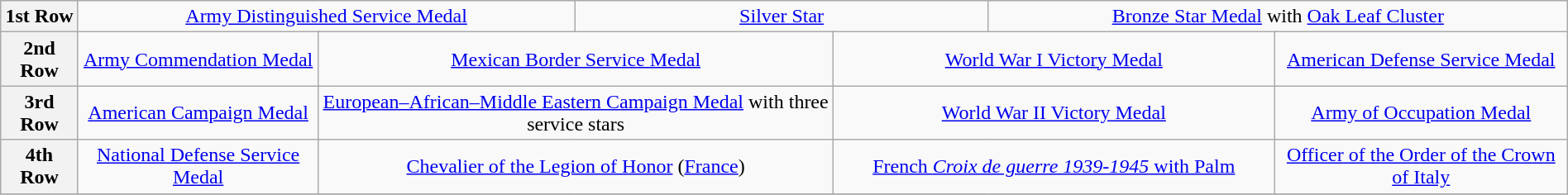<table class="wikitable" style="margin:1em auto; text-align:center;">
<tr>
<th>1st Row</th>
<td colspan="5"><a href='#'>Army Distinguished Service Medal</a></td>
<td colspan="4"><a href='#'>Silver Star</a></td>
<td colspan="4"><a href='#'>Bronze Star Medal</a> with <a href='#'>Oak Leaf Cluster</a></td>
</tr>
<tr>
<th>2nd Row</th>
<td colspan="4"><a href='#'>Army Commendation Medal</a></td>
<td colspan="4"><a href='#'>Mexican Border Service Medal</a></td>
<td colspan="4"><a href='#'>World War I Victory Medal</a></td>
<td colspan="4"><a href='#'>American Defense Service Medal</a></td>
</tr>
<tr>
<th>3rd Row</th>
<td colspan="4"><a href='#'>American Campaign Medal</a></td>
<td colspan="4"><a href='#'>European–African–Middle Eastern Campaign Medal</a> with three service stars</td>
<td colspan="4"><a href='#'>World War II Victory Medal</a></td>
<td colspan="4"><a href='#'>Army of Occupation Medal</a></td>
</tr>
<tr>
<th>4th Row</th>
<td colspan="4"><a href='#'>National Defense Service Medal</a></td>
<td colspan="4"><a href='#'>Chevalier of the Legion of Honor</a> (<a href='#'>France</a>)</td>
<td colspan="4"><a href='#'>French <em>Croix de guerre 1939-1945</em> with Palm</a></td>
<td colspan="4"><a href='#'>Officer of the Order of the Crown of Italy</a></td>
</tr>
<tr>
</tr>
</table>
